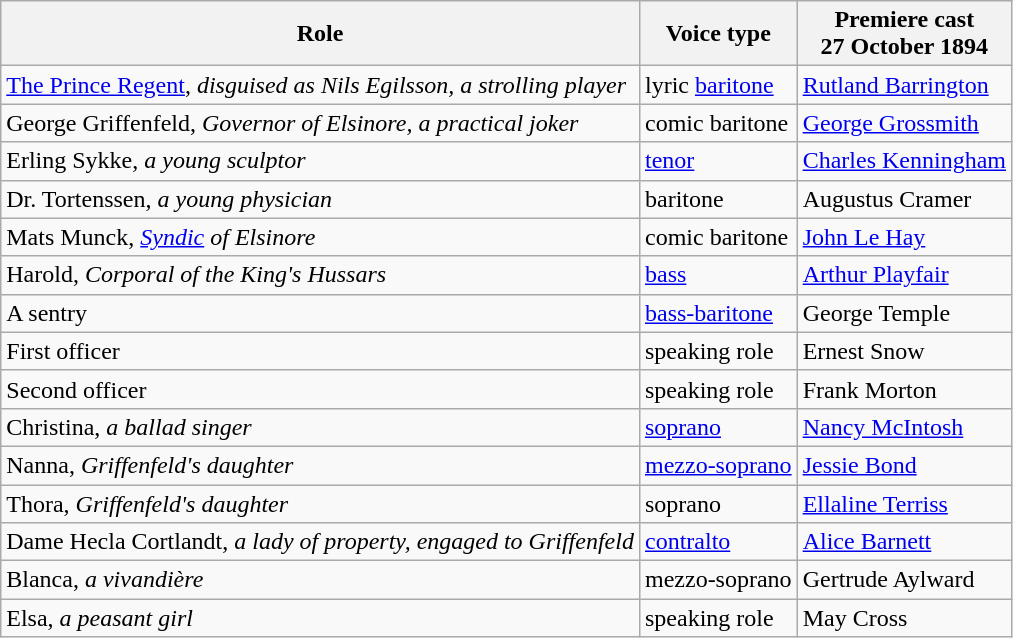<table class="wikitable">
<tr>
<th>Role</th>
<th>Voice type</th>
<th>Premiere cast<br>27 October 1894</th>
</tr>
<tr>
<td><a href='#'>The Prince Regent</a>, <em>disguised as Nils Egilsson, a strolling player</em></td>
<td>lyric <a href='#'>baritone</a></td>
<td><a href='#'>Rutland Barrington</a></td>
</tr>
<tr>
<td>George Griffenfeld, <em>Governor of Elsinore, a practical joker</em></td>
<td>comic baritone</td>
<td><a href='#'>George Grossmith</a></td>
</tr>
<tr>
<td>Erling Sykke, <em>a young sculptor</em></td>
<td><a href='#'>tenor</a></td>
<td><a href='#'>Charles Kenningham</a></td>
</tr>
<tr>
<td>Dr. Tortenssen, <em>a young physician</em></td>
<td>baritone</td>
<td>Augustus Cramer</td>
</tr>
<tr>
<td>Mats Munck, <em><a href='#'>Syndic</a> of Elsinore</em></td>
<td>comic baritone</td>
<td><a href='#'>John Le Hay</a></td>
</tr>
<tr>
<td>Harold, <em>Corporal of the King's Hussars</em></td>
<td><a href='#'>bass</a></td>
<td><a href='#'>Arthur Playfair</a></td>
</tr>
<tr>
<td>A sentry</td>
<td><a href='#'>bass-baritone</a></td>
<td>George Temple</td>
</tr>
<tr>
<td>First officer</td>
<td>speaking role</td>
<td>Ernest Snow</td>
</tr>
<tr>
<td>Second officer</td>
<td>speaking role</td>
<td>Frank Morton</td>
</tr>
<tr>
<td>Christina, <em>a ballad singer</em></td>
<td><a href='#'>soprano</a></td>
<td><a href='#'>Nancy McIntosh</a></td>
</tr>
<tr>
<td>Nanna, <em>Griffenfeld's daughter</em></td>
<td><a href='#'>mezzo-soprano</a></td>
<td><a href='#'>Jessie Bond</a></td>
</tr>
<tr>
<td>Thora, <em>Griffenfeld's daughter</em></td>
<td>soprano</td>
<td><a href='#'>Ellaline Terriss</a></td>
</tr>
<tr>
<td>Dame Hecla Cortlandt, <em>a lady of property, engaged to Griffenfeld</em></td>
<td><a href='#'>contralto</a></td>
<td><a href='#'>Alice Barnett</a></td>
</tr>
<tr>
<td>Blanca, <em>a vivandière</em></td>
<td>mezzo-soprano</td>
<td>Gertrude Aylward</td>
</tr>
<tr>
<td>Elsa, <em>a peasant girl</em></td>
<td>speaking role</td>
<td>May Cross</td>
</tr>
</table>
